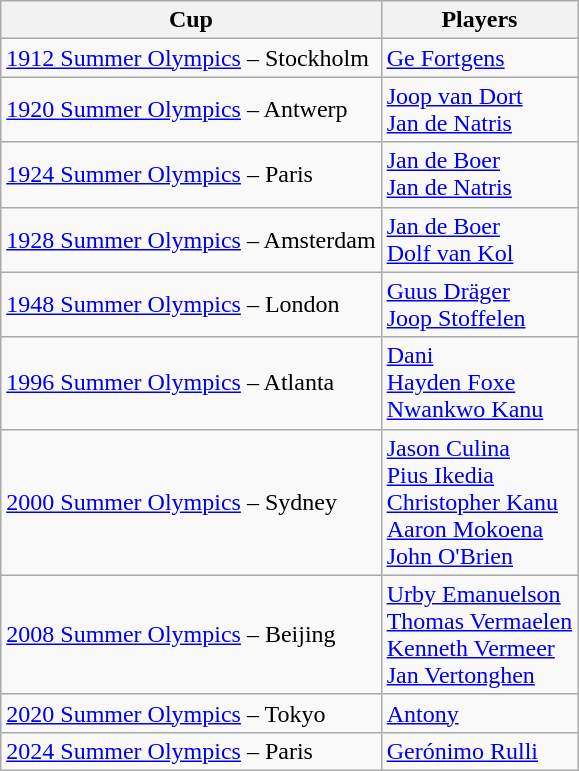<table class="wikitable" style="text-align: left">
<tr style="text-align: center">
<th>Cup</th>
<th>Players</th>
</tr>
<tr>
<td align="left"> <a href='#'>1912 Summer Olympics</a> – Stockholm</td>
<td> <a href='#'>Ge Fortgens</a> </td>
</tr>
<tr>
<td align="left"> <a href='#'>1920 Summer Olympics</a> – Antwerp</td>
<td> <a href='#'>Joop van Dort</a> <br> <a href='#'>Jan de Natris</a> </td>
</tr>
<tr>
<td align="left"> <a href='#'>1924 Summer Olympics</a> – Paris</td>
<td> <a href='#'>Jan de Boer</a><br> <a href='#'>Jan de Natris</a></td>
</tr>
<tr>
<td align="left"> <a href='#'>1928 Summer Olympics</a> – Amsterdam</td>
<td> <a href='#'>Jan de Boer</a><br> <a href='#'>Dolf van Kol</a></td>
</tr>
<tr>
<td align="left"> <a href='#'>1948 Summer Olympics</a> – London</td>
<td> <a href='#'>Guus Dräger</a><br> <a href='#'>Joop Stoffelen</a></td>
</tr>
<tr>
<td align="left"> <a href='#'>1996 Summer Olympics</a> – Atlanta</td>
<td> <a href='#'>Dani</a><br> <a href='#'>Hayden Foxe</a><br> <a href='#'>Nwankwo Kanu</a> </td>
</tr>
<tr>
<td align="left"> <a href='#'>2000 Summer Olympics</a> – Sydney</td>
<td> <a href='#'>Jason Culina</a><br> <a href='#'>Pius Ikedia</a><br> <a href='#'>Christopher Kanu</a><br> <a href='#'>Aaron Mokoena</a><br> <a href='#'>John O'Brien</a></td>
</tr>
<tr>
<td align="left"> <a href='#'>2008 Summer Olympics</a> – Beijing</td>
<td> <a href='#'>Urby Emanuelson</a><br> <a href='#'>Thomas Vermaelen</a><br> <a href='#'>Kenneth Vermeer</a><br> <a href='#'>Jan Vertonghen</a></td>
</tr>
<tr>
<td align="left"> <a href='#'>2020 Summer Olympics</a> – Tokyo</td>
<td> <a href='#'>Antony</a> </td>
</tr>
<tr>
<td align="left"> <a href='#'>2024 Summer Olympics</a> – Paris</td>
<td> <a href='#'>Gerónimo Rulli</a></td>
</tr>
</table>
